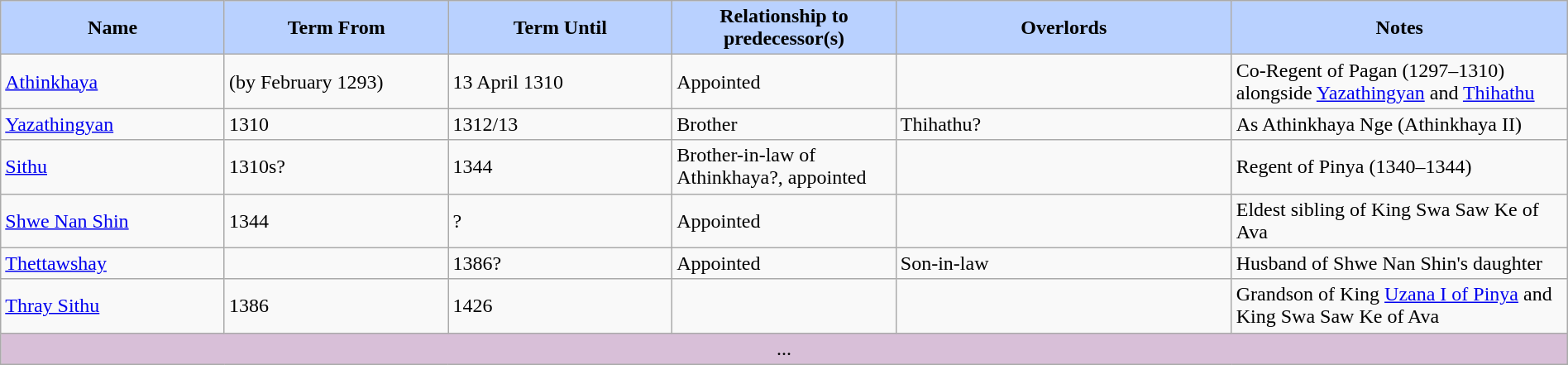<table width=100% class="wikitable">
<tr>
<th style="background-color:#B9D1FF" width=10%>Name</th>
<th style="background-color:#B9D1FF" width=10%>Term From</th>
<th style="background-color:#B9D1FF" width=10%>Term Until</th>
<th style="background-color:#B9D1FF" width=10%>Relationship to predecessor(s)</th>
<th style="background-color:#B9D1FF" width=15%>Overlords</th>
<th style="background-color:#B9D1FF" width=15%>Notes</th>
</tr>
<tr>
<td><a href='#'>Athinkhaya</a></td>
<td> (by February 1293)</td>
<td>13 April 1310</td>
<td>Appointed</td>
<td></td>
<td>Co-Regent of Pagan (1297–1310) alongside <a href='#'>Yazathingyan</a> and <a href='#'>Thihathu</a></td>
</tr>
<tr>
<td><a href='#'>Yazathingyan</a></td>
<td>1310</td>
<td>1312/13</td>
<td>Brother</td>
<td>Thihathu?</td>
<td>As Athinkhaya Nge (Athinkhaya II)</td>
</tr>
<tr>
<td><a href='#'>Sithu</a></td>
<td>1310s?</td>
<td>1344</td>
<td>Brother-in-law of Athinkhaya?, appointed</td>
<td></td>
<td>Regent of Pinya (1340–1344)</td>
</tr>
<tr>
<td><a href='#'>Shwe Nan Shin</a></td>
<td> 1344</td>
<td>?</td>
<td>Appointed</td>
<td></td>
<td>Eldest sibling of King Swa Saw Ke of Ava</td>
</tr>
<tr>
<td><a href='#'>Thettawshay</a></td>
<td></td>
<td> 1386?</td>
<td>Appointed</td>
<td>Son-in-law</td>
<td>Husband of Shwe Nan Shin's daughter</td>
</tr>
<tr>
<td><a href='#'>Thray Sithu</a></td>
<td> 1386</td>
<td>1426</td>
<td></td>
<td></td>
<td>Grandson of King <a href='#'>Uzana I of Pinya</a> and King Swa Saw Ke of Ava</td>
</tr>
<tr>
<td align="center" colspan=6 style="background-color:#D8BFD8">...</td>
</tr>
</table>
